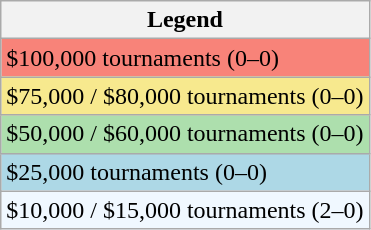<table class="wikitable">
<tr>
<th>Legend</th>
</tr>
<tr style="background:#f88379;">
<td>$100,000 tournaments (0–0)</td>
</tr>
<tr style="background:#f7e98e;">
<td>$75,000 / $80,000 tournaments (0–0)</td>
</tr>
<tr style="background:#addfad;">
<td>$50,000 / $60,000 tournaments (0–0)</td>
</tr>
<tr style="background:lightblue;">
<td>$25,000 tournaments (0–0)</td>
</tr>
<tr style="background:#f0f8ff;">
<td>$10,000 / $15,000 tournaments (2–0)</td>
</tr>
</table>
